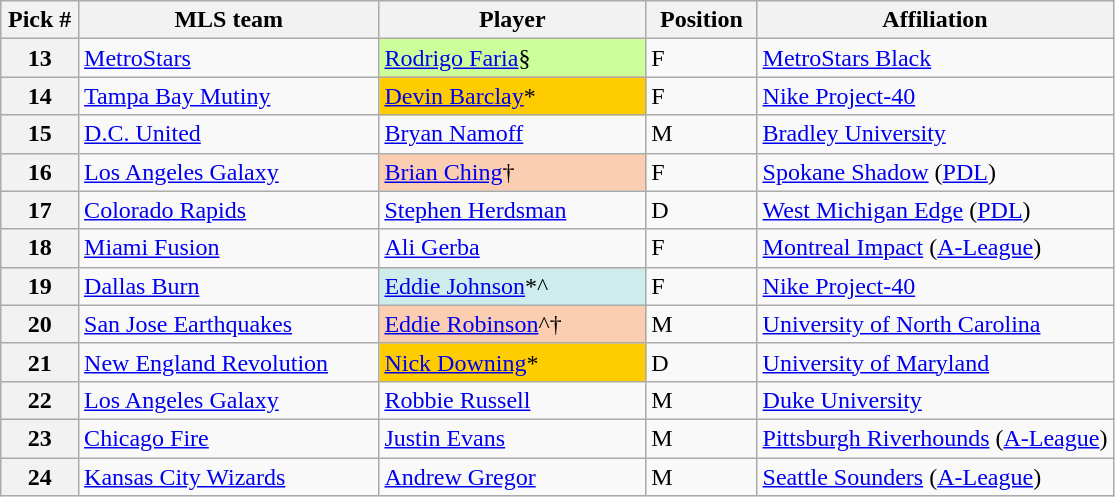<table class="wikitable sortable">
<tr>
<th width=7%>Pick #</th>
<th width=27%>MLS team</th>
<th width=24%>Player</th>
<th width=10%>Position</th>
<th width=33%>Affiliation</th>
</tr>
<tr>
<th>13</th>
<td><a href='#'>MetroStars</a></td>
<td style="background:#CCFF99"><a href='#'>Rodrigo Faria</a>§</td>
<td>F</td>
<td><a href='#'>MetroStars Black</a></td>
</tr>
<tr>
<th>14</th>
<td><a href='#'>Tampa Bay Mutiny</a></td>
<td style="background:#FFCC00"><a href='#'>Devin Barclay</a>*</td>
<td>F</td>
<td><a href='#'>Nike Project-40</a></td>
</tr>
<tr>
<th>15</th>
<td><a href='#'>D.C. United</a></td>
<td><a href='#'>Bryan Namoff</a></td>
<td>M</td>
<td><a href='#'>Bradley University</a></td>
</tr>
<tr>
<th>16</th>
<td><a href='#'>Los Angeles Galaxy</a></td>
<td bgcolor="#FBCEB1"><a href='#'>Brian Ching</a>†</td>
<td>F</td>
<td><a href='#'>Spokane Shadow</a> (<a href='#'>PDL</a>)</td>
</tr>
<tr>
<th>17</th>
<td><a href='#'>Colorado Rapids</a></td>
<td><a href='#'>Stephen Herdsman</a></td>
<td>D</td>
<td><a href='#'>West Michigan Edge</a> (<a href='#'>PDL</a>)</td>
</tr>
<tr>
<th>18</th>
<td><a href='#'>Miami Fusion</a></td>
<td><a href='#'>Ali Gerba</a></td>
<td>F</td>
<td><a href='#'>Montreal Impact</a> (<a href='#'>A-League</a>)</td>
</tr>
<tr>
<th>19</th>
<td><a href='#'>Dallas Burn</a></td>
<td style="background:#CFECEC"><a href='#'>Eddie Johnson</a>*^</td>
<td>F</td>
<td><a href='#'>Nike Project-40</a></td>
</tr>
<tr>
<th>20</th>
<td><a href='#'>San Jose Earthquakes</a></td>
<td bgcolor="#FBCEB1"><a href='#'>Eddie Robinson</a>^†</td>
<td>M</td>
<td><a href='#'>University of North Carolina</a></td>
</tr>
<tr>
<th>21</th>
<td><a href='#'>New England Revolution</a></td>
<td style="background:#FFCC00"><a href='#'>Nick Downing</a>*</td>
<td>D</td>
<td><a href='#'>University of Maryland</a></td>
</tr>
<tr>
<th>22</th>
<td><a href='#'>Los Angeles Galaxy</a></td>
<td><a href='#'>Robbie Russell</a></td>
<td>M</td>
<td><a href='#'>Duke University</a></td>
</tr>
<tr>
<th>23</th>
<td><a href='#'>Chicago Fire</a></td>
<td><a href='#'>Justin Evans</a></td>
<td>M</td>
<td><a href='#'>Pittsburgh Riverhounds</a> (<a href='#'>A-League</a>)</td>
</tr>
<tr>
<th>24</th>
<td><a href='#'>Kansas City Wizards</a></td>
<td><a href='#'>Andrew Gregor</a></td>
<td>M</td>
<td><a href='#'>Seattle Sounders</a> (<a href='#'>A-League</a>)</td>
</tr>
</table>
